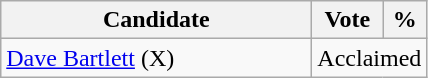<table class="wikitable">
<tr>
<th bgcolor="#DDDDFF" width="200px">Candidate</th>
<th bgcolor="#DDDDFF">Vote</th>
<th bgcolor="#DDDDFF">%</th>
</tr>
<tr>
<td><a href='#'>Dave Bartlett</a> (X)</td>
<td colspan="2">Acclaimed</td>
</tr>
</table>
